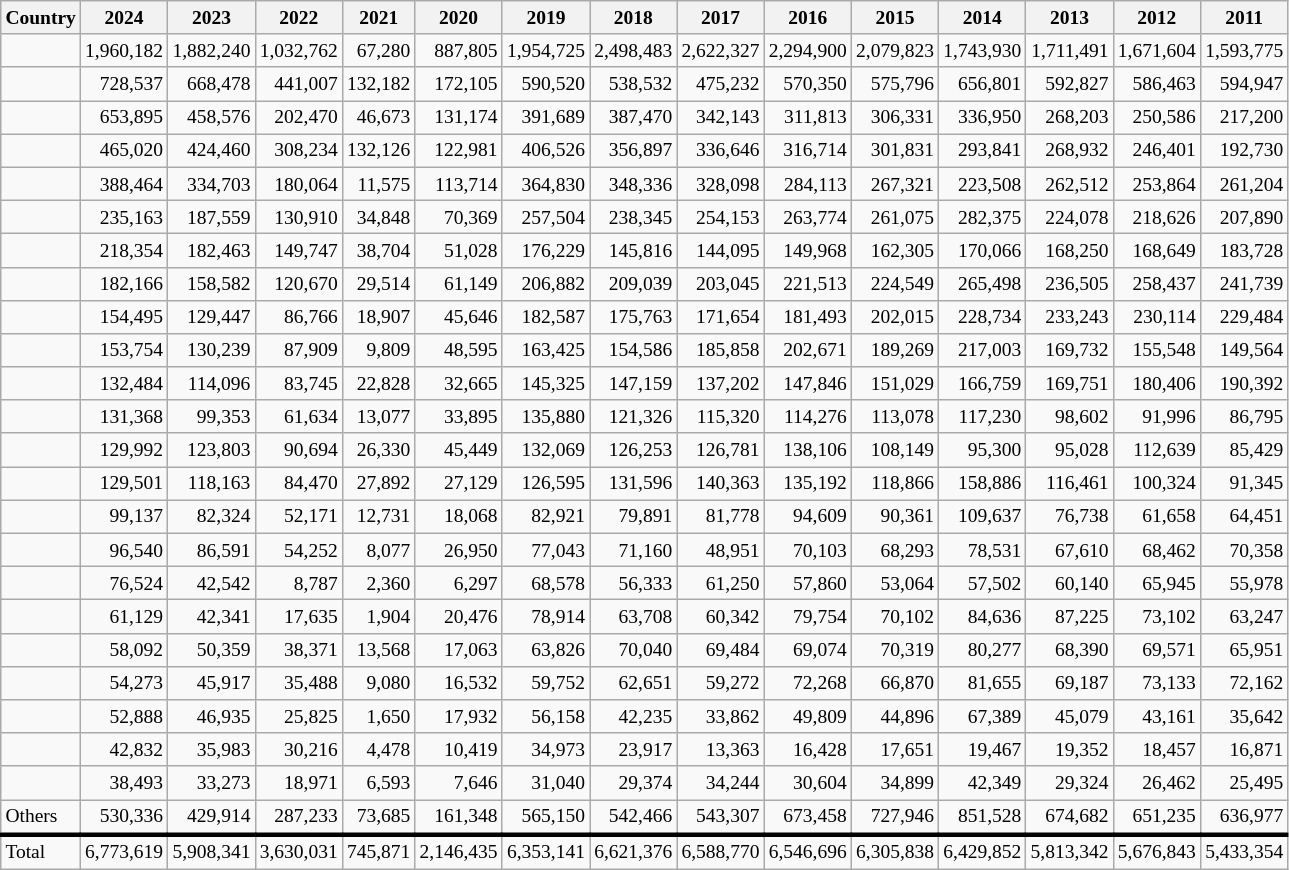<table class="wikitable sortable" style="text-align:right; font-size:small">
<tr>
<th>Country</th>
<th>2024</th>
<th>2023</th>
<th>2022</th>
<th>2021</th>
<th>2020</th>
<th>2019</th>
<th>2018</th>
<th>2017</th>
<th>2016</th>
<th>2015</th>
<th>2014</th>
<th>2013</th>
<th>2012</th>
<th>2011</th>
</tr>
<tr>
<td align=left></td>
<td>1,960,182 </td>
<td>1,882,240 </td>
<td>1,032,762 </td>
<td>67,280 </td>
<td>887,805 </td>
<td>1,954,725 </td>
<td>2,498,483 </td>
<td>2,622,327 </td>
<td>2,294,900 </td>
<td>2,079,823 </td>
<td>1,743,930 </td>
<td>1,711,491 </td>
<td>1,671,604 </td>
<td>1,593,775 </td>
</tr>
<tr>
<td align=left></td>
<td>728,537 </td>
<td>668,478 </td>
<td>441,007 </td>
<td>132,182 </td>
<td>172,105 </td>
<td>590,520 </td>
<td>538,532 </td>
<td>475,232 </td>
<td>570,350 </td>
<td>575,796 </td>
<td>656,801 </td>
<td>592,827 </td>
<td>586,463 </td>
<td>594,947 </td>
</tr>
<tr>
<td align=left></td>
<td>653,895 </td>
<td>458,576 </td>
<td>202,470 </td>
<td>46,673 </td>
<td>131,174 </td>
<td>391,689 </td>
<td>387,470 </td>
<td>342,143 </td>
<td>311,813 </td>
<td>306,331 </td>
<td>336,950 </td>
<td>268,203 </td>
<td>250,586 </td>
<td>217,200 </td>
</tr>
<tr>
<td align=left></td>
<td>465,020 </td>
<td>424,460 </td>
<td>308,234 </td>
<td>132,126 </td>
<td>122,981 </td>
<td>406,526 </td>
<td>356,897 </td>
<td>336,646 </td>
<td>316,714 </td>
<td>301,831 </td>
<td>293,841 </td>
<td>268,932 </td>
<td>246,401 </td>
<td>192,730 </td>
</tr>
<tr>
<td align=left></td>
<td>388,464 </td>
<td>334,703 </td>
<td>180,064 </td>
<td>11,575 </td>
<td>113,714 </td>
<td>364,830 </td>
<td>348,336 </td>
<td>328,098 </td>
<td>284,113 </td>
<td>267,321 </td>
<td>223,508 </td>
<td>262,512 </td>
<td>253,864 </td>
<td>261,204 </td>
</tr>
<tr>
<td align=left></td>
<td>235,163 </td>
<td>187,559 </td>
<td>130,910 </td>
<td>34,848 </td>
<td>70,369 </td>
<td>257,504 </td>
<td>238,345 </td>
<td>254,153 </td>
<td>263,774 </td>
<td>261,075 </td>
<td>282,375 </td>
<td>224,078 </td>
<td>218,626 </td>
<td>207,890 </td>
</tr>
<tr>
<td align=left></td>
<td>218,354 </td>
<td>182,463 </td>
<td>149,747 </td>
<td>38,704 </td>
<td>51,028 </td>
<td>176,229 </td>
<td>145,816 </td>
<td>144,095 </td>
<td>149,968 </td>
<td>162,305 </td>
<td>170,066 </td>
<td>168,250 </td>
<td>168,649 </td>
<td>183,728 </td>
</tr>
<tr>
<td align=left></td>
<td>182,166 </td>
<td>158,582 </td>
<td>120,670 </td>
<td>29,514 </td>
<td>61,149 </td>
<td>206,882 </td>
<td>209,039 </td>
<td>203,045 </td>
<td>221,513 </td>
<td>224,549 </td>
<td>265,498 </td>
<td>236,505 </td>
<td>258,437 </td>
<td>241,739 </td>
</tr>
<tr>
<td align=left></td>
<td>154,495 </td>
<td>129,447 </td>
<td>86,766 </td>
<td>18,907 </td>
<td>45,646 </td>
<td>182,587 </td>
<td>175,763 </td>
<td>171,654 </td>
<td>181,493 </td>
<td>202,015 </td>
<td>228,734 </td>
<td>233,243 </td>
<td>230,114 </td>
<td>229,484 </td>
</tr>
<tr>
<td align=left></td>
<td>153,754 </td>
<td>130,239 </td>
<td>87,909 </td>
<td>9,809 </td>
<td>48,595 </td>
<td>163,425 </td>
<td>154,586 </td>
<td>185,858 </td>
<td>202,671 </td>
<td>189,269 </td>
<td>217,003 </td>
<td>169,732 </td>
<td>155,548 </td>
<td>149,564 </td>
</tr>
<tr>
<td align=left></td>
<td>132,484 </td>
<td>114,096 </td>
<td>83,745 </td>
<td>22,828 </td>
<td>32,665 </td>
<td>145,325 </td>
<td>147,159 </td>
<td>137,202 </td>
<td>147,846 </td>
<td>151,029 </td>
<td>166,759 </td>
<td>169,751 </td>
<td>180,406 </td>
<td>190,392 </td>
</tr>
<tr>
<td align=left></td>
<td>131,368 </td>
<td>99,353 </td>
<td>61,634 </td>
<td>13,077 </td>
<td>33,895 </td>
<td>135,880 </td>
<td>121,326 </td>
<td>115,320 </td>
<td>114,276 </td>
<td>113,078 </td>
<td>117,230 </td>
<td>98,602 </td>
<td>91,996 </td>
<td>86,795 </td>
</tr>
<tr>
<td align=left></td>
<td>129,992 </td>
<td>123,803 </td>
<td>90,694 </td>
<td>26,330 </td>
<td>45,449 </td>
<td>132,069 </td>
<td>126,253 </td>
<td>126,781 </td>
<td>138,106 </td>
<td>108,149 </td>
<td>95,300 </td>
<td>95,028 </td>
<td>112,639 </td>
<td>85,429 </td>
</tr>
<tr>
<td align=left></td>
<td>129,501 </td>
<td>118,163 </td>
<td>84,470 </td>
<td>27,892 </td>
<td>27,129 </td>
<td>126,595 </td>
<td>131,596 </td>
<td>140,363 </td>
<td>135,192 </td>
<td>118,866 </td>
<td>158,886 </td>
<td>116,461 </td>
<td>100,324 </td>
<td>91,345 </td>
</tr>
<tr>
<td align=left></td>
<td>99,137 </td>
<td>82,324 </td>
<td>52,171 </td>
<td>12,731 </td>
<td>18,068 </td>
<td>82,921 </td>
<td>79,891 </td>
<td>81,778 </td>
<td>94,609 </td>
<td>90,361 </td>
<td>109,637 </td>
<td>76,738 </td>
<td>61,658 </td>
<td>64,451 </td>
</tr>
<tr>
<td align=left></td>
<td>96,540 </td>
<td>86,591 </td>
<td>54,252 </td>
<td>8,077 </td>
<td>26,950 </td>
<td>77,043 </td>
<td>71,160 </td>
<td>48,951 </td>
<td>70,103 </td>
<td>68,293 </td>
<td>78,531 </td>
<td>67,610 </td>
<td>68,462 </td>
<td>70,358 </td>
</tr>
<tr>
<td align=left></td>
<td>76,524 </td>
<td>42,542 </td>
<td>8,787 </td>
<td>2,360 </td>
<td>6,297 </td>
<td>68,578 </td>
<td>56,333 </td>
<td>61,250 </td>
<td>57,860 </td>
<td>53,064 </td>
<td>57,502 </td>
<td>60,140 </td>
<td>65,945 </td>
<td>55,978 </td>
</tr>
<tr>
<td align=left></td>
<td>61,129 </td>
<td>42,341 </td>
<td>17,635 </td>
<td>1,904 </td>
<td>20,476 </td>
<td>78,914 </td>
<td>63,708 </td>
<td>60,342 </td>
<td>79,754 </td>
<td>70,102 </td>
<td>84,636 </td>
<td>87,225 </td>
<td>73,102 </td>
<td>63,247 </td>
</tr>
<tr>
<td align=left></td>
<td>58,092 </td>
<td>50,359 </td>
<td>38,371 </td>
<td>13,568 </td>
<td>17,063 </td>
<td>63,826 </td>
<td>70,040 </td>
<td>69,484 </td>
<td>69,074 </td>
<td>70,319 </td>
<td>80,277 </td>
<td>68,390 </td>
<td>69,571 </td>
<td>65,951 </td>
</tr>
<tr>
<td align=left></td>
<td>54,273 </td>
<td>45,917 </td>
<td>35,488 </td>
<td>9,080 </td>
<td>16,532 </td>
<td>59,752 </td>
<td>62,651 </td>
<td>59,272 </td>
<td>72,268 </td>
<td>66,870 </td>
<td>81,655 </td>
<td>69,187 </td>
<td>73,133 </td>
<td>72,162 </td>
</tr>
<tr>
<td align=left></td>
<td>52,888 </td>
<td>46,935 </td>
<td>25,825 </td>
<td>1,650 </td>
<td>17,932 </td>
<td>56,158 </td>
<td>42,235 </td>
<td>33,862 </td>
<td>49,809 </td>
<td>44,896 </td>
<td>67,389 </td>
<td>45,079 </td>
<td>43,161 </td>
<td>35,642 </td>
</tr>
<tr>
<td align=left></td>
<td>42,832 </td>
<td>35,983 </td>
<td>30,216 </td>
<td>4,478 </td>
<td>10,419 </td>
<td>34,973 </td>
<td>23,917 </td>
<td>13,363 </td>
<td>16,428 </td>
<td>17,651 </td>
<td>19,467 </td>
<td>19,352 </td>
<td>18,457 </td>
<td>16,871 </td>
</tr>
<tr>
<td align=left></td>
<td>38,493 </td>
<td>33,273 </td>
<td>18,971 </td>
<td>6,593 </td>
<td>7,646 </td>
<td>31,040 </td>
<td>29,374 </td>
<td>34,244 </td>
<td>30,604 </td>
<td>34,899 </td>
<td>42,349 </td>
<td>29,324 </td>
<td>26,462 </td>
<td>25,495 </td>
</tr>
<tr>
<td align=left>Others</td>
<td>530,336 </td>
<td>429,914 </td>
<td>287,233 </td>
<td>73,685 </td>
<td>161,348 </td>
<td>565,150 </td>
<td>542,466 </td>
<td>543,307 </td>
<td>673,458 </td>
<td>727,946 </td>
<td>851,528 </td>
<td>674,682 </td>
<td>651,235 </td>
<td>636,977 </td>
</tr>
<tr style="border-top:3px solid">
<td align=left>Total</td>
<td>6,773,619 </td>
<td>5,908,341 </td>
<td>3,630,031 </td>
<td>745,871 </td>
<td>2,146,435 </td>
<td>6,353,141 </td>
<td>6,621,376 </td>
<td>6,588,770 </td>
<td>6,546,696 </td>
<td>6,305,838 </td>
<td>6,429,852 </td>
<td>5,813,342 </td>
<td>5,676,843 </td>
<td>5,433,354 </td>
</tr>
</table>
